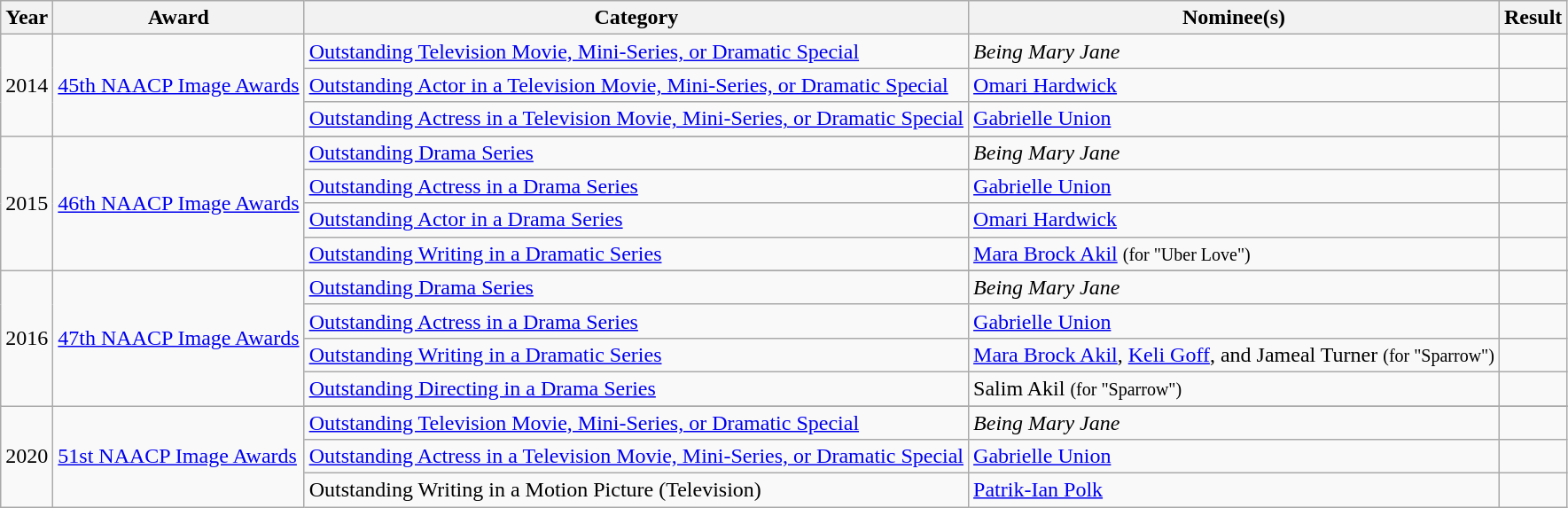<table class="wikitable sortable plainrowheaders">
<tr>
<th>Year</th>
<th>Award</th>
<th>Category</th>
<th>Nominee(s)</th>
<th>Result</th>
</tr>
<tr>
<td rowspan=3 style="text-align:center;">2014</td>
<td rowspan=3><a href='#'>45th NAACP Image Awards</a></td>
<td><a href='#'>Outstanding Television Movie, Mini-Series, or Dramatic Special</a></td>
<td><em>Being Mary Jane</em></td>
<td></td>
</tr>
<tr>
<td><a href='#'>Outstanding Actor in a Television Movie, Mini-Series, or Dramatic Special</a></td>
<td><a href='#'>Omari Hardwick</a></td>
<td></td>
</tr>
<tr>
<td><a href='#'>Outstanding Actress in a Television Movie, Mini-Series, or Dramatic Special</a></td>
<td><a href='#'>Gabrielle Union</a></td>
<td></td>
</tr>
<tr>
<td rowspan=5 style="text-align:center;">2015</td>
<td rowspan=5><a href='#'>46th NAACP Image Awards</a></td>
</tr>
<tr>
<td><a href='#'>Outstanding Drama Series</a></td>
<td><em>Being Mary Jane</em></td>
<td></td>
</tr>
<tr>
<td><a href='#'>Outstanding Actress in a Drama Series</a></td>
<td><a href='#'>Gabrielle Union</a></td>
<td></td>
</tr>
<tr>
<td><a href='#'>Outstanding Actor in a Drama Series</a></td>
<td><a href='#'>Omari Hardwick</a></td>
<td></td>
</tr>
<tr>
<td><a href='#'>Outstanding Writing in a Dramatic Series</a></td>
<td><a href='#'>Mara Brock Akil</a> <small>(for "Uber Love")</small></td>
<td></td>
</tr>
<tr>
<td rowspan=5 style="text-align:center;">2016</td>
<td rowspan=5><a href='#'>47th NAACP Image Awards</a></td>
</tr>
<tr>
<td><a href='#'>Outstanding Drama Series</a></td>
<td><em>Being Mary Jane</em></td>
<td></td>
</tr>
<tr>
<td><a href='#'>Outstanding Actress in a Drama Series</a></td>
<td><a href='#'>Gabrielle Union</a></td>
<td></td>
</tr>
<tr>
<td><a href='#'>Outstanding Writing in a Dramatic Series</a></td>
<td><a href='#'>Mara Brock Akil</a>, <a href='#'>Keli Goff</a>, and Jameal Turner <small>(for "Sparrow")</small></td>
<td></td>
</tr>
<tr>
<td><a href='#'>Outstanding Directing in a Drama Series</a></td>
<td>Salim Akil <small>(for "Sparrow")</small></td>
<td></td>
</tr>
<tr>
<td rowspan=4 style="text-align:center;">2020</td>
<td rowspan=4><a href='#'>51st NAACP Image Awards</a></td>
</tr>
<tr>
<td><a href='#'>Outstanding Television Movie, Mini-Series, or Dramatic Special</a></td>
<td><em>Being Mary Jane</em></td>
<td></td>
</tr>
<tr>
<td><a href='#'>Outstanding Actress in a Television Movie, Mini-Series, or Dramatic Special</a></td>
<td><a href='#'>Gabrielle Union</a></td>
<td></td>
</tr>
<tr>
<td>Outstanding Writing in a Motion Picture (Television)</td>
<td><a href='#'>Patrik-Ian Polk</a></td>
<td></td>
</tr>
</table>
